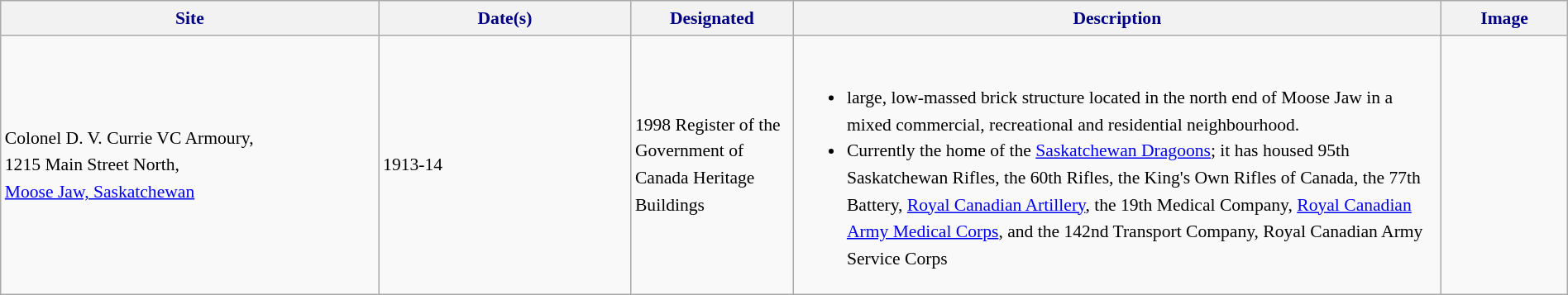<table class="wikitable sortable" style="font-size:90%;width:100%;border:0px;text-align:left;line-height:150%;">
<tr>
<th style="background: #f2f2f2; color: #000080" width="21%">Site</th>
<th style="background: #f2f2f2; color: #000080" width="14%">Date(s)</th>
<th style="background: #f2f2f2; color: #000080" width="9%">Designated</th>
<th style="background: #f2f2f2; color: #000080" width="36%" class="unsortable">Description</th>
<th style="background: #f2f2f2; color: #000080" width="7%" class="unsortable">Image</th>
</tr>
<tr>
<td>Colonel D. V. Currie VC Armoury,<br>  1215 Main Street North,<br> <a href='#'>Moose Jaw, Saskatchewan</a></td>
<td>1913-14</td>
<td>1998 Register of the Government of Canada Heritage Buildings</td>
<td><br><ul><li>large, low-massed brick structure located in the north end of Moose Jaw in a mixed commercial, recreational and residential neighbourhood.</li><li>Currently the home of the <a href='#'>Saskatchewan Dragoons</a>; it has housed 95th Saskatchewan Rifles, the 60th Rifles, the King's Own Rifles of Canada, the 77th Battery, <a href='#'>Royal Canadian Artillery</a>, the 19th Medical Company, <a href='#'>Royal Canadian Army Medical Corps</a>, and the 142nd Transport Company, Royal Canadian Army Service Corps</li></ul></td>
<td></td>
</tr>
<tr>
</tr>
</table>
